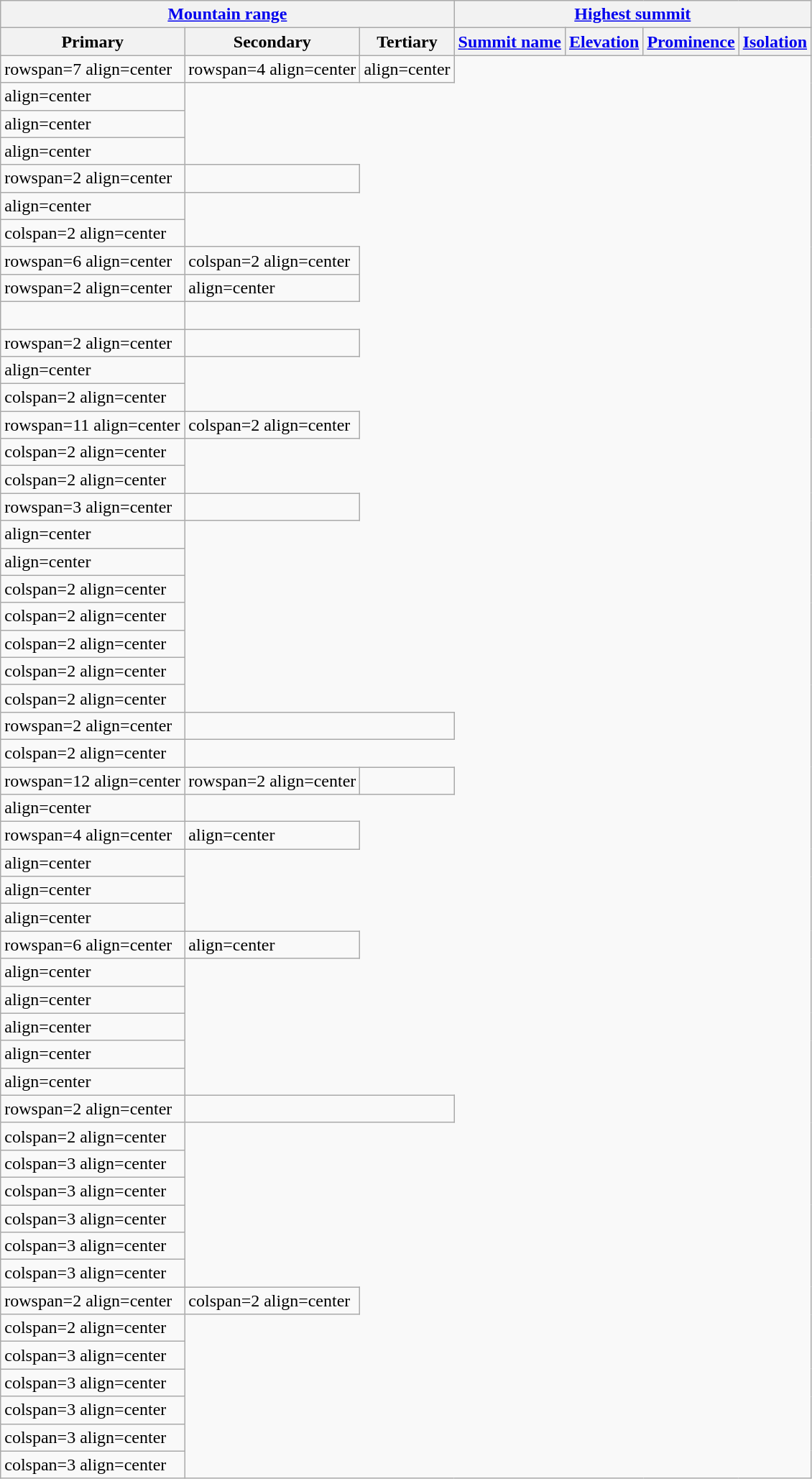<table class=wikitable>
<tr>
<th colspan=3><a href='#'>Mountain range</a></th>
<th colspan=4><a href='#'>Highest summit</a></th>
</tr>
<tr>
<th>Primary</th>
<th>Secondary</th>
<th>Tertiary</th>
<th><a href='#'>Summit name</a></th>
<th><a href='#'>Elevation</a></th>
<th><a href='#'>Prominence</a></th>
<th><a href='#'>Isolation</a></th>
</tr>
<tr>
<td>rowspan=7 align=center</td>
<td>rowspan=4 align=center</td>
<td>align=center<br>
</td>
</tr>
<tr>
<td>align=center<br>
</td>
</tr>
<tr>
<td>align=center<br>
</td>
</tr>
<tr>
<td>align=center<br>
</td>
</tr>
<tr>
<td>rowspan=2 align=center</td>
<td><br>
</td>
</tr>
<tr>
<td>align=center<br>
</td>
</tr>
<tr>
<td>colspan=2 align=center<br>
</td>
</tr>
<tr>
<td>rowspan=6 align=center</td>
<td>colspan=2 align=center<br>
</td>
</tr>
<tr>
<td>rowspan=2 align=center</td>
<td>align=center<br>
</td>
</tr>
<tr>
<td><br>
</td>
</tr>
<tr>
<td>rowspan=2 align=center</td>
<td><br>
</td>
</tr>
<tr>
<td>align=center<br>
</td>
</tr>
<tr>
<td>colspan=2 align=center<br>
</td>
</tr>
<tr>
<td>rowspan=11 align=center</td>
<td>colspan=2 align=center<br>
</td>
</tr>
<tr>
<td>colspan=2 align=center<br>
</td>
</tr>
<tr>
<td>colspan=2 align=center<br>
</td>
</tr>
<tr>
<td>rowspan=3 align=center</td>
<td><br>
</td>
</tr>
<tr>
<td>align=center<br>
</td>
</tr>
<tr>
<td>align=center<br>
</td>
</tr>
<tr>
<td>colspan=2 align=center<br>
</td>
</tr>
<tr>
<td>colspan=2 align=center<br>
</td>
</tr>
<tr>
<td>colspan=2 align=center<br>
</td>
</tr>
<tr>
<td>colspan=2 align=center<br>
</td>
</tr>
<tr>
<td>colspan=2 align=center<br>
</td>
</tr>
<tr>
<td>rowspan=2 align=center</td>
<td colspan=2><br>
</td>
</tr>
<tr>
<td>colspan=2 align=center<br>
</td>
</tr>
<tr>
<td>rowspan=12 align=center</td>
<td>rowspan=2 align=center</td>
<td><br>
</td>
</tr>
<tr>
<td>align=center<br>
</td>
</tr>
<tr>
<td>rowspan=4 align=center</td>
<td>align=center<br>
</td>
</tr>
<tr>
<td>align=center<br>
</td>
</tr>
<tr>
<td>align=center<br>
</td>
</tr>
<tr>
<td>align=center<br>
</td>
</tr>
<tr>
<td>rowspan=6 align=center</td>
<td>align=center<br>
</td>
</tr>
<tr>
<td>align=center<br>
</td>
</tr>
<tr>
<td>align=center<br>
</td>
</tr>
<tr>
<td>align=center<br>
</td>
</tr>
<tr>
<td>align=center<br>
</td>
</tr>
<tr>
<td>align=center<br>
</td>
</tr>
<tr>
<td>rowspan=2 align=center</td>
<td colspan=2><br>
</td>
</tr>
<tr>
<td>colspan=2 align=center<br>
</td>
</tr>
<tr>
<td>colspan=3 align=center<br>
</td>
</tr>
<tr>
<td>colspan=3 align=center<br>
</td>
</tr>
<tr>
<td>colspan=3 align=center<br>
</td>
</tr>
<tr>
<td>colspan=3 align=center<br>
</td>
</tr>
<tr>
<td>colspan=3 align=center<br>
</td>
</tr>
<tr>
<td>rowspan=2 align=center</td>
<td>colspan=2 align=center<br>
</td>
</tr>
<tr>
<td>colspan=2 align=center<br>
</td>
</tr>
<tr>
<td>colspan=3 align=center<br>
</td>
</tr>
<tr>
<td>colspan=3 align=center<br>
</td>
</tr>
<tr>
<td>colspan=3 align=center<br>
</td>
</tr>
<tr>
<td>colspan=3 align=center<br>
</td>
</tr>
<tr>
<td>colspan=3 align=center<br>
</td>
</tr>
</table>
